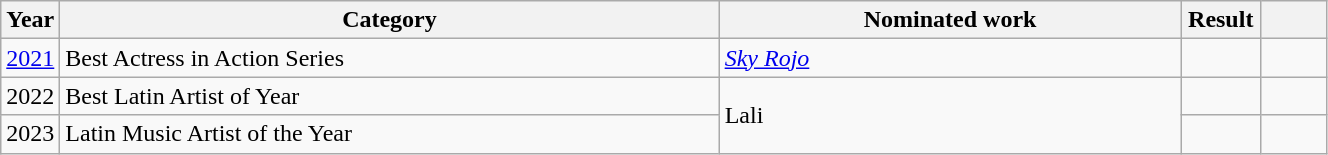<table class="wikitable plainrowheaders" style="width:70%;">
<tr>
<th scope="col" style="width:4%;">Year</th>
<th scope="col" style="width:50%;">Category</th>
<th scope="col" style="width:35%;">Nominated work</th>
<th scope="col" style="width:6%;">Result</th>
<th scope="col" style="width:6%;"></th>
</tr>
<tr>
<td align=center><a href='#'>2021</a></td>
<td>Best Actress in Action Series</td>
<td><em><a href='#'>Sky Rojo</a></em></td>
<td></td>
<td align=center></td>
</tr>
<tr>
<td>2022</td>
<td>Best Latin Artist of Year</td>
<td rowspan="2">Lali</td>
<td></td>
<td align=center></td>
</tr>
<tr>
<td>2023</td>
<td>Latin Music Artist of the Year</td>
<td></td>
<td></td>
</tr>
</table>
